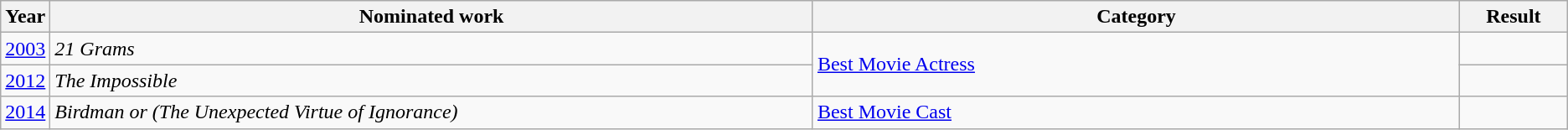<table class=wikitable>
<tr>
<th scope="col" style="width:1em;">Year</th>
<th scope="col" style="width:39em;">Nominated work</th>
<th scope="col" style="width:33em;">Category</th>
<th scope="col" style="width:5em;">Result</th>
</tr>
<tr>
<td><a href='#'>2003</a></td>
<td><em>21 Grams</em></td>
<td rowspan="2"><a href='#'>Best Movie Actress</a></td>
<td></td>
</tr>
<tr>
<td><a href='#'>2012</a></td>
<td><em>The Impossible</em></td>
<td></td>
</tr>
<tr>
<td><a href='#'>2014</a></td>
<td><em>Birdman or (The Unexpected Virtue of Ignorance)</em></td>
<td><a href='#'>Best Movie Cast</a></td>
<td></td>
</tr>
</table>
